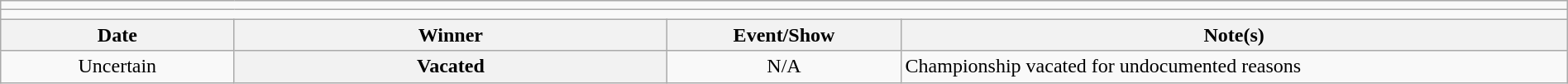<table class="wikitable" style="text-align:center; width:100%;">
<tr>
<td colspan=5></td>
</tr>
<tr>
<td colspan=5><strong></strong></td>
</tr>
<tr>
<th width=14%>Date</th>
<th width=26%>Winner</th>
<th width=14%>Event/Show</th>
<th width=40%>Note(s)</th>
</tr>
<tr>
<td>Uncertain</td>
<th>Vacated</th>
<td>N/A</td>
<td align=left>Championship vacated for undocumented reasons</td>
</tr>
</table>
